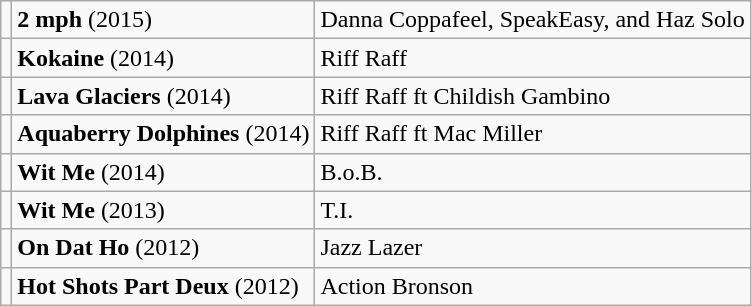<table class="creditList creditByType wikitable">
<tr>
<td></td>
<td><strong>2 mph</strong> (2015)</td>
<td>Danna Coppafeel, SpeakEasy, and Haz Solo</td>
</tr>
<tr>
<td></td>
<td><strong>Kokaine</strong> (2014)</td>
<td>Riff Raff</td>
</tr>
<tr>
<td></td>
<td><strong>Lava Glaciers</strong> (2014)</td>
<td>Riff Raff ft Childish Gambino</td>
</tr>
<tr>
<td></td>
<td><strong>Aquaberry Dolphines</strong> (2014)</td>
<td>Riff Raff ft Mac Miller</td>
</tr>
<tr>
<td></td>
<td><strong>Wit Me</strong> (2014)</td>
<td>B.o.B.</td>
</tr>
<tr>
<td></td>
<td><strong>Wit Me</strong> (2013)</td>
<td>T.I.</td>
</tr>
<tr>
<td></td>
<td><strong>On Dat Ho</strong> (2012)</td>
<td>Jazz Lazer</td>
</tr>
<tr>
<td></td>
<td><strong>Hot Shots Part Deux</strong> (2012)</td>
<td>Action Bronson</td>
</tr>
</table>
